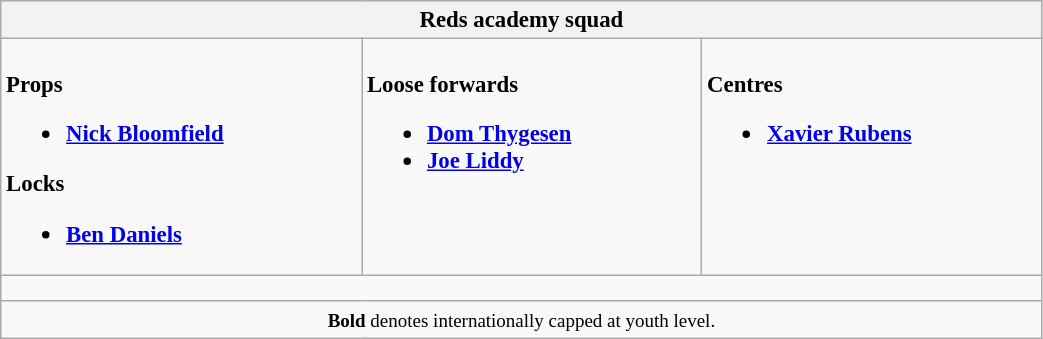<table class="wikitable" style="text-align:left; font-size:95%; min-width:55%">
<tr>
<th colspan="100%">Reds academy squad</th>
</tr>
<tr valign="top">
<td><br><strong>Props</strong><ul><li> <strong><a href='#'>Nick Bloomfield</a></strong></li></ul><strong>Locks</strong><ul><li> <strong><a href='#'>Ben Daniels</a></strong></li></ul></td>
<td><br><strong>Loose forwards</strong><ul><li> <strong><a href='#'>Dom Thygesen</a></strong></li><li> <strong><a href='#'>Joe Liddy</a></strong></li></ul></td>
<td><br><strong>Centres</strong><ul><li> <strong><a href='#'>Xavier Rubens</a></strong></li></ul></td>
</tr>
<tr>
<td colspan="100%" style="height: 10px;"></td>
</tr>
<tr>
<td colspan="100%" style="text-align:center;"><small><strong>Bold</strong> denotes internationally capped at youth level.</small></td>
</tr>
</table>
